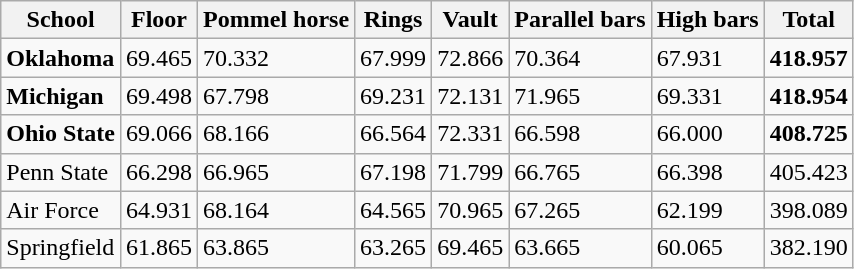<table class="wikitable">
<tr>
<th>School</th>
<th>Floor</th>
<th>Pommel horse</th>
<th>Rings</th>
<th>Vault</th>
<th>Parallel bars</th>
<th>High bars</th>
<th>Total</th>
</tr>
<tr>
<td><strong>Oklahoma</strong></td>
<td>69.465</td>
<td>70.332</td>
<td>67.999</td>
<td>72.866</td>
<td>70.364</td>
<td>67.931</td>
<td><strong>418.957</strong></td>
</tr>
<tr>
<td><strong>Michigan</strong></td>
<td>69.498</td>
<td>67.798</td>
<td>69.231</td>
<td>72.131</td>
<td>71.965</td>
<td>69.331</td>
<td><strong>418.954</strong></td>
</tr>
<tr>
<td><strong>Ohio State</strong></td>
<td>69.066</td>
<td>68.166</td>
<td>66.564</td>
<td>72.331</td>
<td>66.598</td>
<td>66.000</td>
<td><strong>408.725</strong></td>
</tr>
<tr>
<td>Penn State</td>
<td>66.298</td>
<td>66.965</td>
<td>67.198</td>
<td>71.799</td>
<td>66.765</td>
<td>66.398</td>
<td>405.423</td>
</tr>
<tr>
<td>Air Force</td>
<td>64.931</td>
<td>68.164</td>
<td>64.565</td>
<td>70.965</td>
<td>67.265</td>
<td>62.199</td>
<td>398.089</td>
</tr>
<tr>
<td>Springfield</td>
<td>61.865</td>
<td>63.865</td>
<td>63.265</td>
<td>69.465</td>
<td>63.665</td>
<td>60.065</td>
<td>382.190</td>
</tr>
</table>
